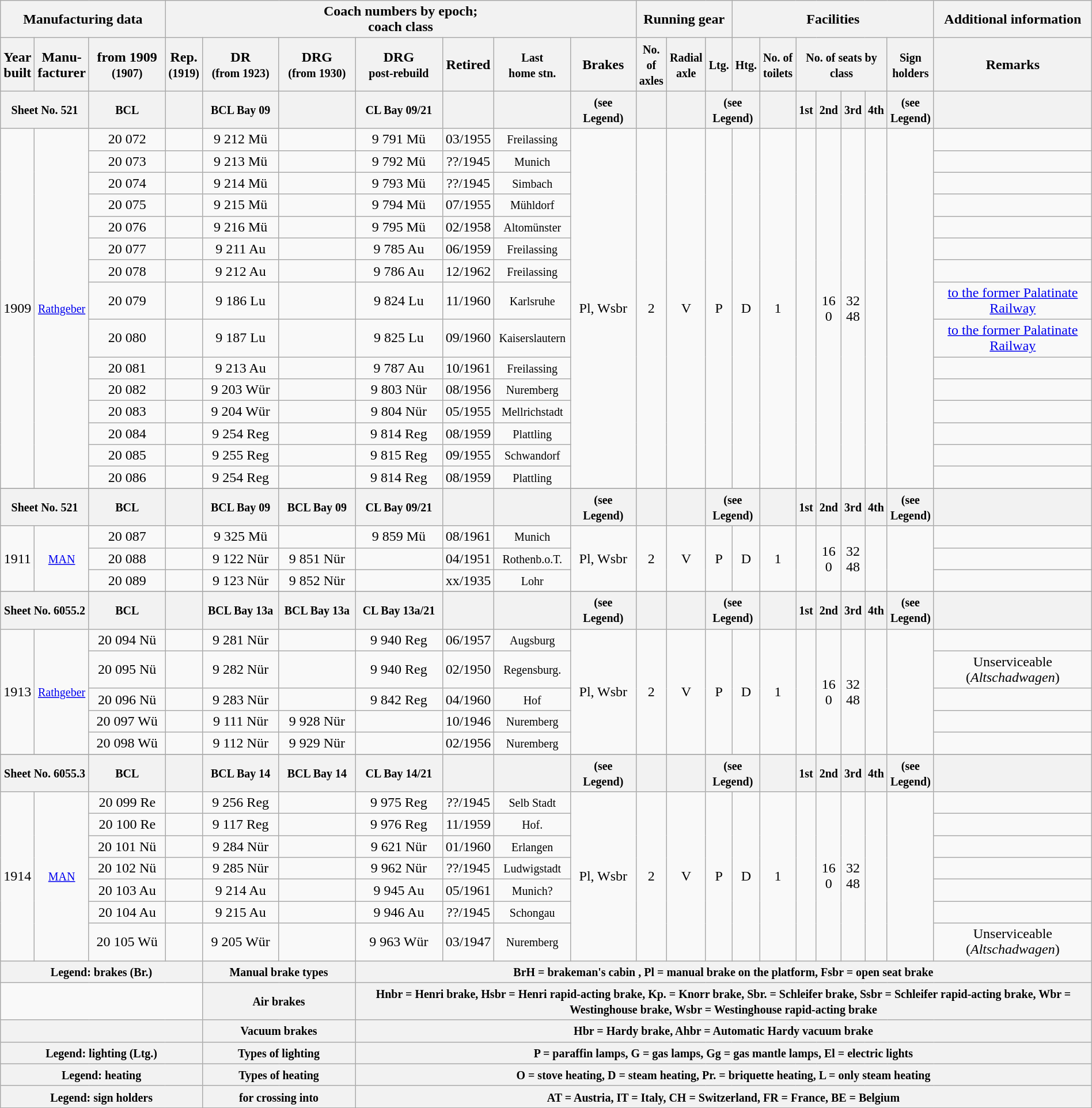<table class="wikitable" style="text-align:center; width:100%;">
<tr class="backgroundcolor4">
<th colspan="3">Manufacturing data</th>
<th colspan="7">Coach numbers by epoch;<br>coach class</th>
<th colspan="3">Running gear</th>
<th colspan="7">Facilities</th>
<th colspan="4">Additional information</th>
</tr>
<tr class="backgroundcolor6">
<th style="width:3%">Year<br>built</th>
<th style="width:3%">Manu-<br>facturer</th>
<th style="width:7%">from 1909<br><small>(1907)</small></th>
<th style="width:2%">Rep.<br><small>(1919)</small></th>
<th style="width:7%">DR<br><small>(from 1923)</small></th>
<th style="width:7%">DRG<br><small>(from 1930)</small></th>
<th style="width:8%">DRG<br><small>post-rebuild</small></th>
<th style="width:3%">Retired</th>
<th style="width:7%"><small>Last <br>home stn.</small></th>
<th style="width:6%">Brakes</th>
<th style="width:1%"><small>No. of<br>axles</small></th>
<th style="width:1%"><small>Radial<br>axle</small></th>
<th style="width:2%"><small>Ltg.</small></th>
<th style="width:2%"><small>Htg.</small></th>
<th style="width:3%"><small>No. of<br>toilets</small></th>
<th colspan="4"><small>No. of seats by class</small></th>
<th style="width:3%"><small>Sign<br>holders</small></th>
<th>Remarks</th>
</tr>
<tr class="hintergrundfarbe5">
<th colspan="2"><small>Sheet No. 521</small></th>
<th><small>BCL</small></th>
<th></th>
<th><small>BCL Bay 09</small></th>
<th></th>
<th><small>CL Bay 09/21</small></th>
<th></th>
<th></th>
<th><small>(see<br>Legend)</small></th>
<th></th>
<th></th>
<th colspan="2"><small>(see<br>Legend)</small></th>
<th></th>
<th style="width:1%"><small>1st</small></th>
<th style="width:1%"><small>2nd</small></th>
<th style="width:1%"><small>3rd</small></th>
<th style="width:1%"><small>4th</small></th>
<th><small>(see<br>Legend)</small></th>
<th></th>
</tr>
<tr>
<td rowspan="15">1909</td>
<td rowspan="15"><small><a href='#'>Rathgeber</a></small></td>
<td>20 072</td>
<td></td>
<td>9 212 Mü</td>
<td></td>
<td>9 791 Mü</td>
<td>03/1955</td>
<td><small>Freilassing</small></td>
<td rowspan="15">Pl, Wsbr</td>
<td rowspan="15">2</td>
<td rowspan="15">V</td>
<td rowspan="15">P</td>
<td rowspan="15">D</td>
<td rowspan="15">1</td>
<td rowspan="15"></td>
<td rowspan="15">16<br>0</td>
<td rowspan="15">32<br>48</td>
<td rowspan="15"></td>
<td rowspan="15"></td>
<td></td>
</tr>
<tr>
<td>20 073</td>
<td></td>
<td>9 213 Mü</td>
<td></td>
<td>9 792 Mü</td>
<td>??/1945</td>
<td><small>Munich</small></td>
<td></td>
</tr>
<tr>
<td>20 074</td>
<td></td>
<td>9 214 Mü</td>
<td></td>
<td>9 793 Mü</td>
<td>??/1945</td>
<td><small>Simbach</small></td>
<td></td>
</tr>
<tr>
<td>20 075</td>
<td></td>
<td>9 215 Mü</td>
<td></td>
<td>9 794 Mü</td>
<td>07/1955</td>
<td><small>Mühldorf</small></td>
<td></td>
</tr>
<tr>
<td>20 076</td>
<td></td>
<td>9 216 Mü</td>
<td></td>
<td>9 795 Mü</td>
<td>02/1958</td>
<td><small>Altomünster</small></td>
<td></td>
</tr>
<tr>
<td>20 077</td>
<td></td>
<td>9 211 Au</td>
<td></td>
<td>9 785 Au</td>
<td>06/1959</td>
<td><small>Freilassing</small></td>
<td></td>
</tr>
<tr>
<td>20 078</td>
<td></td>
<td>9 212 Au</td>
<td></td>
<td>9 786 Au</td>
<td>12/1962</td>
<td><small>Freilassing</small></td>
<td></td>
</tr>
<tr>
<td>20 079</td>
<td></td>
<td>9 186 Lu</td>
<td></td>
<td>9 824 Lu</td>
<td>11/1960</td>
<td><small>Karlsruhe</small></td>
<td><a href='#'>to the former Palatinate Railway</a></td>
</tr>
<tr>
<td>20 080</td>
<td></td>
<td>9 187 Lu</td>
<td></td>
<td>9 825 Lu</td>
<td>09/1960</td>
<td><small>Kaiserslautern</small></td>
<td><a href='#'>to the former Palatinate Railway</a></td>
</tr>
<tr>
<td>20 081</td>
<td></td>
<td>9 213 Au</td>
<td></td>
<td>9 787 Au</td>
<td>10/1961</td>
<td><small>Freilassing</small></td>
<td></td>
</tr>
<tr>
<td>20 082</td>
<td></td>
<td>9 203 Wür</td>
<td></td>
<td>9 803 Nür</td>
<td>08/1956</td>
<td><small>Nuremberg</small></td>
<td></td>
</tr>
<tr>
<td>20 083</td>
<td></td>
<td>9 204 Wür</td>
<td></td>
<td>9 804 Nür</td>
<td>05/1955</td>
<td><small>Mellrichstadt</small></td>
<td></td>
</tr>
<tr>
<td>20 084</td>
<td></td>
<td>9 254 Reg</td>
<td></td>
<td>9 814 Reg</td>
<td>08/1959</td>
<td><small>Plattling</small></td>
<td></td>
</tr>
<tr>
<td>20 085</td>
<td></td>
<td>9 255 Reg</td>
<td></td>
<td>9 815 Reg</td>
<td>09/1955</td>
<td><small>Schwandorf</small></td>
<td></td>
</tr>
<tr>
<td>20 086</td>
<td></td>
<td>9 254 Reg</td>
<td></td>
<td>9 814 Reg</td>
<td>08/1959</td>
<td><small>Plattling</small></td>
<td></td>
</tr>
<tr>
</tr>
<tr class="hintergrundfarbe5">
<th colspan="2"><small>Sheet No. 521</small></th>
<th><small>BCL</small></th>
<th></th>
<th><small>BCL Bay 09</small></th>
<th><small>BCL Bay 09</small></th>
<th><small>CL Bay 09/21</small></th>
<th></th>
<th></th>
<th><small>(see<br>Legend)</small></th>
<th></th>
<th></th>
<th colspan="2"><small>(see<br>Legend)</small></th>
<th></th>
<th style="width:1%"><small>1st</small></th>
<th style="width:1%"><small>2nd</small></th>
<th style="width:1%"><small>3rd</small></th>
<th style="width:1%"><small>4th</small></th>
<th><small>(see<br>Legend)</small></th>
<th></th>
</tr>
<tr>
<td rowspan="3">1911</td>
<td rowspan="3"><small><a href='#'>MAN</a></small></td>
<td>20 087</td>
<td></td>
<td>9 325 Mü</td>
<td></td>
<td>9 859 Mü</td>
<td>08/1961</td>
<td><small>Munich</small></td>
<td rowspan="3">Pl, Wsbr</td>
<td rowspan="3">2</td>
<td rowspan="3">V</td>
<td rowspan="3">P</td>
<td rowspan="3">D</td>
<td rowspan="3">1</td>
<td rowspan="3"></td>
<td rowspan="3">16<br>0</td>
<td rowspan="3">32<br>48</td>
<td rowspan="3"></td>
<td rowspan="3"></td>
<td></td>
</tr>
<tr>
<td>20 088</td>
<td></td>
<td>9 122 Nür</td>
<td>9 851 Nür</td>
<td></td>
<td>04/1951</td>
<td><small>Rothenb.o.T.</small></td>
<td></td>
</tr>
<tr>
<td>20 089</td>
<td></td>
<td>9 123 Nür</td>
<td>9 852 Nür</td>
<td></td>
<td>xx/1935</td>
<td><small>Lohr</small></td>
<td></td>
</tr>
<tr>
</tr>
<tr class="hintergrundfarbe5">
<th colspan="2"><small>Sheet No. 6055.2</small></th>
<th><small>BCL</small></th>
<th></th>
<th><small>BCL Bay 13a</small></th>
<th><small>BCL Bay 13a</small></th>
<th><small>CL Bay 13a/21</small></th>
<th></th>
<th></th>
<th><small>(see<br>Legend)</small></th>
<th></th>
<th></th>
<th colspan="2"><small>(see<br>Legend)</small></th>
<th></th>
<th style="width:1%"><small>1st</small></th>
<th style="width:1%"><small>2nd</small></th>
<th style="width:1%"><small>3rd</small></th>
<th style="width:1%"><small>4th</small></th>
<th><small>(see<br>Legend)</small></th>
<th></th>
</tr>
<tr>
<td rowspan="5">1913</td>
<td rowspan="5"><small><a href='#'>Rathgeber</a></small></td>
<td>20 094 Nü</td>
<td></td>
<td>9 281 Nür</td>
<td></td>
<td>9 940 Reg</td>
<td>06/1957</td>
<td><small>Augsburg</small></td>
<td rowspan="5">Pl, Wsbr</td>
<td rowspan="5">2</td>
<td rowspan="5">V</td>
<td rowspan="5">P</td>
<td rowspan="5">D</td>
<td rowspan="5">1</td>
<td rowspan="5"></td>
<td rowspan="5">16<br>0</td>
<td rowspan="5">32<br>48</td>
<td rowspan="5"></td>
<td rowspan="5"></td>
<td></td>
</tr>
<tr>
<td>20 095 Nü</td>
<td></td>
<td>9 282 Nür</td>
<td></td>
<td>9 940 Reg</td>
<td>02/1950</td>
<td><small>Regensburg.</small></td>
<td>Unserviceable (<em>Altschadwagen</em>)</td>
</tr>
<tr>
<td>20 096 Nü</td>
<td></td>
<td>9 283 Nür</td>
<td></td>
<td>9 842 Reg</td>
<td>04/1960</td>
<td><small>Hof</small></td>
<td></td>
</tr>
<tr>
<td>20 097 Wü</td>
<td></td>
<td>9 111 Nür</td>
<td>9 928 Nür</td>
<td></td>
<td>10/1946</td>
<td><small>Nuremberg</small></td>
<td></td>
</tr>
<tr>
<td>20 098 Wü</td>
<td></td>
<td>9 112 Nür</td>
<td>9 929 Nür</td>
<td></td>
<td>02/1956</td>
<td><small>Nuremberg</small></td>
<td></td>
</tr>
<tr>
</tr>
<tr class="hintergrundfarbe5">
<th colspan="2"><small>Sheet No. 6055.3</small></th>
<th><small>BCL</small></th>
<th></th>
<th><small>BCL Bay 14</small></th>
<th><small>BCL Bay 14</small></th>
<th><small>CL Bay 14/21</small></th>
<th></th>
<th></th>
<th><small>(see<br>Legend)</small></th>
<th></th>
<th></th>
<th colspan="2"><small>(see<br>Legend)</small></th>
<th></th>
<th style="width:1%"><small>1st</small></th>
<th style="width:1%"><small>2nd</small></th>
<th style="width:1%"><small>3rd</small></th>
<th style="width:1%"><small>4th</small></th>
<th><small>(see<br>Legend)</small></th>
<th></th>
</tr>
<tr>
<td rowspan="7">1914</td>
<td rowspan="7"><small><a href='#'>MAN</a></small></td>
<td>20 099 Re</td>
<td></td>
<td>9 256 Reg</td>
<td></td>
<td>9 975 Reg</td>
<td>??/1945</td>
<td><small>Selb Stadt</small></td>
<td rowspan="7">Pl, Wsbr</td>
<td rowspan="7">2</td>
<td rowspan="7">V</td>
<td rowspan="7">P</td>
<td rowspan="7">D</td>
<td rowspan="7">1</td>
<td rowspan="7"></td>
<td rowspan="7">16<br>0</td>
<td rowspan="7">32<br>48</td>
<td rowspan="7"></td>
<td rowspan="7"></td>
<td></td>
</tr>
<tr>
<td>20 100 Re</td>
<td></td>
<td>9 117 Reg</td>
<td></td>
<td>9 976 Reg</td>
<td>11/1959</td>
<td><small>Hof.</small></td>
<td></td>
</tr>
<tr>
<td>20 101 Nü</td>
<td></td>
<td>9 284 Nür</td>
<td></td>
<td>9 621 Nür</td>
<td>01/1960</td>
<td><small>Erlangen</small></td>
<td></td>
</tr>
<tr>
<td>20 102 Nü</td>
<td></td>
<td>9 285 Nür</td>
<td></td>
<td>9 962 Nür</td>
<td>??/1945</td>
<td><small>Ludwigstadt</small></td>
<td></td>
</tr>
<tr>
<td>20 103 Au</td>
<td></td>
<td>9 214 Au</td>
<td></td>
<td>9 945 Au</td>
<td>05/1961</td>
<td><small>Munich?</small></td>
<td></td>
</tr>
<tr>
<td>20 104 Au</td>
<td></td>
<td>9 215 Au</td>
<td></td>
<td>9 946 Au</td>
<td>??/1945</td>
<td><small>Schongau</small></td>
<td></td>
</tr>
<tr>
<td>20 105 Wü</td>
<td></td>
<td>9 205 Wür</td>
<td></td>
<td>9 963 Wür</td>
<td>03/1947</td>
<td><small>Nuremberg</small></td>
<td>Unserviceable (<em>Altschadwagen</em>)</td>
</tr>
<tr class="hintergrundfarbe5">
<th colspan="4"><small>Legend: brakes (Br.)</small></th>
<th colspan="2"><small>Manual brake types</small></th>
<th colspan="18"><small>BrH = brakeman's cabin , Pl = manual brake on the platform, Fsbr = open seat brake</small></th>
</tr>
<tr class="hintergrundfarbe5">
<td colspan="4"></td>
<th colspan="2"><small>Air brakes</small></th>
<th colspan="18"><small>Hnbr = Henri brake, Hsbr = Henri rapid-acting brake, Kp. = Knorr brake, Sbr. = Schleifer brake, Ssbr = Schleifer rapid-acting brake, Wbr = Westinghouse brake, Wsbr = Westinghouse rapid-acting brake</small></th>
</tr>
<tr class="hintergrundfarbe5">
<th colspan="4"></th>
<th colspan="2"><small>Vacuum brakes</small></th>
<th colspan="18"><small>Hbr = Hardy brake, Ahbr = Automatic Hardy vacuum brake</small></th>
</tr>
<tr class="hintergrundfarbe5">
<th colspan="4"><small>Legend: lighting (Ltg.)</small></th>
<th colspan="2"><small>Types of lighting</small></th>
<th colspan="18"><small>P = paraffin lamps, G = gas lamps, Gg = gas mantle lamps, El = electric lights</small></th>
</tr>
<tr class="hintergrundfarbe5">
<th colspan="4"><small>Legend: heating</small></th>
<th colspan="2"><small>Types of heating</small></th>
<th colspan="18"><small>O = stove heating, D = steam heating, Pr. = briquette heating, L = only steam heating</small></th>
</tr>
<tr class="hintergrundfarbe5">
<th colspan="4"><small>Legend: sign holders</small></th>
<th colspan="2"><small>for crossing into</small></th>
<th colspan="18"><small>AT = Austria, IT = Italy, CH = Switzerland, FR = France, BE = Belgium</small></th>
</tr>
<tr>
</tr>
</table>
